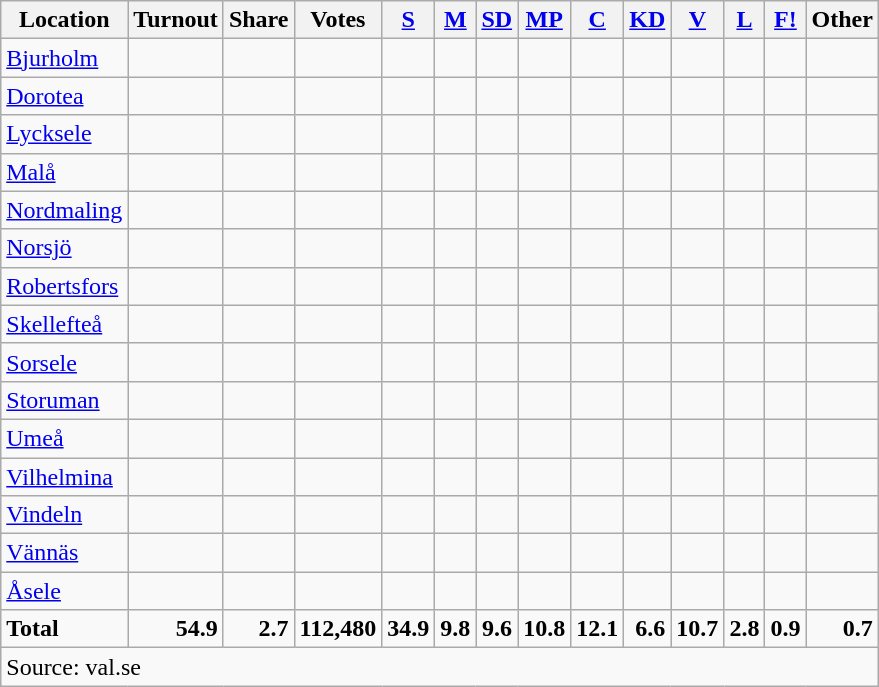<table class="wikitable sortable" style=text-align:right>
<tr>
<th>Location</th>
<th>Turnout</th>
<th>Share</th>
<th>Votes</th>
<th><a href='#'>S</a></th>
<th><a href='#'>M</a></th>
<th><a href='#'>SD</a></th>
<th><a href='#'>MP</a></th>
<th><a href='#'>C</a></th>
<th><a href='#'>KD</a></th>
<th><a href='#'>V</a></th>
<th><a href='#'>L</a></th>
<th><a href='#'>F!</a></th>
<th>Other</th>
</tr>
<tr>
<td align=left><a href='#'>Bjurholm</a></td>
<td></td>
<td></td>
<td></td>
<td></td>
<td></td>
<td></td>
<td></td>
<td></td>
<td></td>
<td></td>
<td></td>
<td></td>
<td></td>
</tr>
<tr>
<td align=left><a href='#'>Dorotea</a></td>
<td></td>
<td></td>
<td></td>
<td></td>
<td></td>
<td></td>
<td></td>
<td></td>
<td></td>
<td></td>
<td></td>
<td></td>
<td></td>
</tr>
<tr>
<td align=left><a href='#'>Lycksele</a></td>
<td></td>
<td></td>
<td></td>
<td></td>
<td></td>
<td></td>
<td></td>
<td></td>
<td></td>
<td></td>
<td></td>
<td></td>
<td></td>
</tr>
<tr>
<td align=left><a href='#'>Malå</a></td>
<td></td>
<td></td>
<td></td>
<td></td>
<td></td>
<td></td>
<td></td>
<td></td>
<td></td>
<td></td>
<td></td>
<td></td>
<td></td>
</tr>
<tr>
<td align=left><a href='#'>Nordmaling</a></td>
<td></td>
<td></td>
<td></td>
<td></td>
<td></td>
<td></td>
<td></td>
<td></td>
<td></td>
<td></td>
<td></td>
<td></td>
<td></td>
</tr>
<tr>
<td align=left><a href='#'>Norsjö</a></td>
<td></td>
<td></td>
<td></td>
<td></td>
<td></td>
<td></td>
<td></td>
<td></td>
<td></td>
<td></td>
<td></td>
<td></td>
<td></td>
</tr>
<tr>
<td align=left><a href='#'>Robertsfors</a></td>
<td></td>
<td></td>
<td></td>
<td></td>
<td></td>
<td></td>
<td></td>
<td></td>
<td></td>
<td></td>
<td></td>
<td></td>
<td></td>
</tr>
<tr>
<td align=left><a href='#'>Skellefteå</a></td>
<td></td>
<td></td>
<td></td>
<td></td>
<td></td>
<td></td>
<td></td>
<td></td>
<td></td>
<td></td>
<td></td>
<td></td>
<td></td>
</tr>
<tr>
<td align=left><a href='#'>Sorsele</a></td>
<td></td>
<td></td>
<td></td>
<td></td>
<td></td>
<td></td>
<td></td>
<td></td>
<td></td>
<td></td>
<td></td>
<td></td>
<td></td>
</tr>
<tr>
<td align=left><a href='#'>Storuman</a></td>
<td></td>
<td></td>
<td></td>
<td></td>
<td></td>
<td></td>
<td></td>
<td></td>
<td></td>
<td></td>
<td></td>
<td></td>
<td></td>
</tr>
<tr>
<td align=left><a href='#'>Umeå</a></td>
<td></td>
<td></td>
<td></td>
<td></td>
<td></td>
<td></td>
<td></td>
<td></td>
<td></td>
<td></td>
<td></td>
<td></td>
<td></td>
</tr>
<tr>
<td align=left><a href='#'>Vilhelmina</a></td>
<td></td>
<td></td>
<td></td>
<td></td>
<td></td>
<td></td>
<td></td>
<td></td>
<td></td>
<td></td>
<td></td>
<td></td>
<td></td>
</tr>
<tr>
<td align=left><a href='#'>Vindeln</a></td>
<td></td>
<td></td>
<td></td>
<td></td>
<td></td>
<td></td>
<td></td>
<td></td>
<td></td>
<td></td>
<td></td>
<td></td>
<td></td>
</tr>
<tr>
<td align=left><a href='#'>Vännäs</a></td>
<td></td>
<td></td>
<td></td>
<td></td>
<td></td>
<td></td>
<td></td>
<td></td>
<td></td>
<td></td>
<td></td>
<td></td>
<td></td>
</tr>
<tr>
<td align=left><a href='#'>Åsele</a></td>
<td></td>
<td></td>
<td></td>
<td></td>
<td></td>
<td></td>
<td></td>
<td></td>
<td></td>
<td></td>
<td></td>
<td></td>
<td></td>
</tr>
<tr>
<td align=left><strong>Total</strong></td>
<td><strong>54.9</strong></td>
<td><strong>2.7</strong></td>
<td><strong>112,480</strong></td>
<td><strong>34.9</strong></td>
<td><strong>9.8</strong></td>
<td><strong>9.6</strong></td>
<td><strong>10.8</strong></td>
<td><strong>12.1</strong></td>
<td><strong>6.6</strong></td>
<td><strong>10.7</strong></td>
<td><strong>2.8</strong></td>
<td><strong>0.9</strong></td>
<td><strong>0.7</strong></td>
</tr>
<tr>
<td align=left colspan=14>Source: val.se </td>
</tr>
</table>
